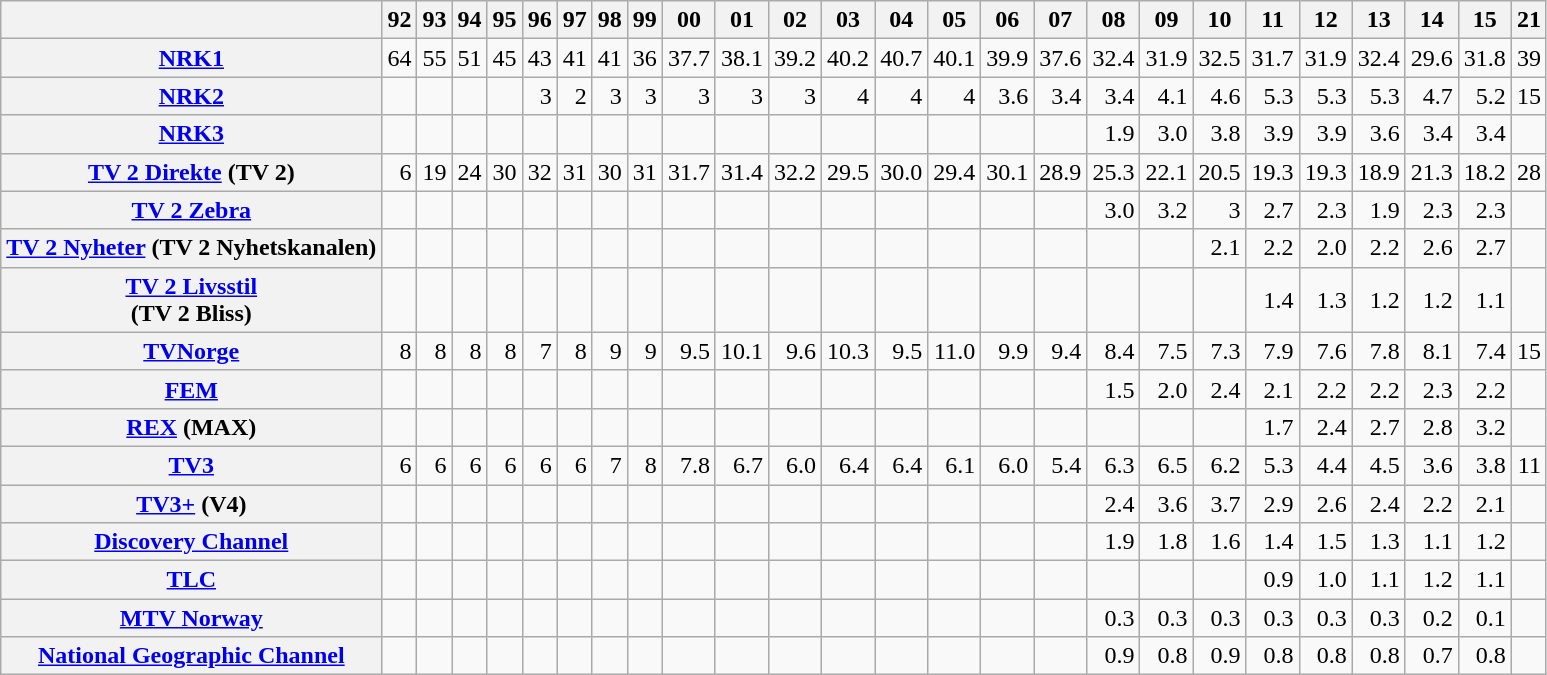<table class="sortable wikitable" style="text-align: right">
<tr>
<th></th>
<th>92<br></th>
<th>93<br></th>
<th>94<br></th>
<th>95<br></th>
<th>96<br></th>
<th>97<br></th>
<th>98<br></th>
<th>99<br></th>
<th>00<br></th>
<th>01<br></th>
<th>02<br></th>
<th>03<br></th>
<th>04<br></th>
<th>05<br></th>
<th>06<br></th>
<th>07<br></th>
<th>08<br></th>
<th>09<br></th>
<th>10<br></th>
<th>11<br></th>
<th>12<br></th>
<th>13<br></th>
<th>14<br></th>
<th>15<br></th>
<th>21<br></th>
</tr>
<tr>
<th><a href='#'>NRK1</a></th>
<td>64</td>
<td>55</td>
<td>51</td>
<td>45</td>
<td>43</td>
<td>41</td>
<td>41</td>
<td>36</td>
<td>37.7</td>
<td>38.1</td>
<td>39.2</td>
<td>40.2</td>
<td>40.7</td>
<td>40.1</td>
<td>39.9</td>
<td>37.6</td>
<td>32.4</td>
<td>31.9</td>
<td>32.5</td>
<td>31.7</td>
<td>31.9</td>
<td>32.4</td>
<td>29.6</td>
<td>31.8</td>
<td>39</td>
</tr>
<tr>
<th><a href='#'>NRK2</a></th>
<td></td>
<td></td>
<td></td>
<td></td>
<td>3</td>
<td>2</td>
<td>3</td>
<td>3</td>
<td>3</td>
<td>3</td>
<td>3</td>
<td>4</td>
<td>4</td>
<td>4</td>
<td>3.6</td>
<td>3.4</td>
<td>3.4</td>
<td>4.1</td>
<td>4.6</td>
<td>5.3</td>
<td>5.3</td>
<td>5.3</td>
<td>4.7</td>
<td>5.2</td>
<td>15</td>
</tr>
<tr>
<th><a href='#'>NRK3</a></th>
<td></td>
<td></td>
<td></td>
<td></td>
<td></td>
<td></td>
<td></td>
<td></td>
<td></td>
<td></td>
<td></td>
<td></td>
<td></td>
<td></td>
<td></td>
<td></td>
<td>1.9</td>
<td>3.0</td>
<td>3.8</td>
<td>3.9</td>
<td>3.9</td>
<td>3.6</td>
<td>3.4</td>
<td>3.4</td>
<td></td>
</tr>
<tr>
<th><a href='#'>TV 2 Direkte</a> (TV 2)</th>
<td>6</td>
<td>19</td>
<td>24</td>
<td>30</td>
<td>32</td>
<td>31</td>
<td>30</td>
<td>31</td>
<td>31.7</td>
<td>31.4</td>
<td>32.2</td>
<td>29.5</td>
<td>30.0</td>
<td>29.4</td>
<td>30.1</td>
<td>28.9</td>
<td>25.3</td>
<td>22.1</td>
<td>20.5</td>
<td>19.3</td>
<td>19.3</td>
<td>18.9</td>
<td>21.3</td>
<td>18.2</td>
<td>28</td>
</tr>
<tr>
<th><a href='#'>TV 2 Zebra</a></th>
<td></td>
<td></td>
<td></td>
<td></td>
<td></td>
<td></td>
<td></td>
<td></td>
<td></td>
<td></td>
<td></td>
<td></td>
<td></td>
<td></td>
<td></td>
<td></td>
<td>3.0</td>
<td>3.2</td>
<td>3</td>
<td>2.7</td>
<td>2.3</td>
<td>1.9</td>
<td>2.3</td>
<td>2.3</td>
<td></td>
</tr>
<tr>
<th><a href='#'>TV 2 Nyheter</a> (TV 2 Nyhetskanalen)</th>
<td></td>
<td></td>
<td></td>
<td></td>
<td></td>
<td></td>
<td></td>
<td></td>
<td></td>
<td></td>
<td></td>
<td></td>
<td></td>
<td></td>
<td></td>
<td></td>
<td></td>
<td></td>
<td>2.1</td>
<td>2.2</td>
<td>2.0</td>
<td>2.2</td>
<td>2.6</td>
<td>2.7</td>
<td></td>
</tr>
<tr>
<th><a href='#'>TV 2 Livsstil</a><br>(TV 2 Bliss)</th>
<td></td>
<td></td>
<td></td>
<td></td>
<td></td>
<td></td>
<td></td>
<td></td>
<td></td>
<td></td>
<td></td>
<td></td>
<td></td>
<td></td>
<td></td>
<td></td>
<td></td>
<td></td>
<td></td>
<td>1.4</td>
<td>1.3</td>
<td>1.2</td>
<td>1.2</td>
<td>1.1</td>
<td></td>
</tr>
<tr>
<th><a href='#'>TVNorge</a></th>
<td>8</td>
<td>8</td>
<td>8</td>
<td>8</td>
<td>7</td>
<td>8</td>
<td>9</td>
<td>9</td>
<td>9.5</td>
<td>10.1</td>
<td>9.6</td>
<td>10.3</td>
<td>9.5</td>
<td>11.0</td>
<td>9.9</td>
<td>9.4</td>
<td>8.4</td>
<td>7.5</td>
<td>7.3</td>
<td>7.9</td>
<td>7.6</td>
<td>7.8</td>
<td>8.1</td>
<td>7.4</td>
<td>15</td>
</tr>
<tr>
<th><a href='#'>FEM</a></th>
<td></td>
<td></td>
<td></td>
<td></td>
<td></td>
<td></td>
<td></td>
<td></td>
<td></td>
<td></td>
<td></td>
<td></td>
<td></td>
<td></td>
<td></td>
<td></td>
<td>1.5</td>
<td>2.0</td>
<td>2.4</td>
<td>2.1</td>
<td>2.2</td>
<td>2.2</td>
<td>2.3</td>
<td>2.2</td>
<td></td>
</tr>
<tr>
<th><a href='#'>REX</a> (MAX)</th>
<td></td>
<td></td>
<td></td>
<td></td>
<td></td>
<td></td>
<td></td>
<td></td>
<td></td>
<td></td>
<td></td>
<td></td>
<td></td>
<td></td>
<td></td>
<td></td>
<td></td>
<td></td>
<td></td>
<td>1.7</td>
<td>2.4</td>
<td>2.7</td>
<td>2.8</td>
<td>3.2</td>
<td></td>
</tr>
<tr>
<th><a href='#'>TV3</a></th>
<td>6</td>
<td>6</td>
<td>6</td>
<td>6</td>
<td>6</td>
<td>6</td>
<td>7</td>
<td>8</td>
<td>7.8</td>
<td>6.7</td>
<td>6.0</td>
<td>6.4</td>
<td>6.4</td>
<td>6.1</td>
<td>6.0</td>
<td>5.4</td>
<td>6.3</td>
<td>6.5</td>
<td>6.2</td>
<td>5.3</td>
<td>4.4</td>
<td>4.5</td>
<td>3.6</td>
<td>3.8</td>
<td>11</td>
</tr>
<tr>
<th><a href='#'>TV3+</a> (V4)</th>
<td></td>
<td></td>
<td></td>
<td></td>
<td></td>
<td></td>
<td></td>
<td></td>
<td></td>
<td></td>
<td></td>
<td></td>
<td></td>
<td></td>
<td></td>
<td></td>
<td>2.4</td>
<td>3.6</td>
<td>3.7</td>
<td>2.9</td>
<td>2.6</td>
<td>2.4</td>
<td>2.2</td>
<td>2.1</td>
<td></td>
</tr>
<tr>
<th><a href='#'>Discovery Channel</a></th>
<td></td>
<td></td>
<td></td>
<td></td>
<td></td>
<td></td>
<td></td>
<td></td>
<td></td>
<td></td>
<td></td>
<td></td>
<td></td>
<td></td>
<td></td>
<td></td>
<td>1.9</td>
<td>1.8</td>
<td>1.6</td>
<td>1.4</td>
<td>1.5</td>
<td>1.3</td>
<td>1.1</td>
<td>1.2</td>
<td></td>
</tr>
<tr>
<th><a href='#'>TLC</a></th>
<td></td>
<td></td>
<td></td>
<td></td>
<td></td>
<td></td>
<td></td>
<td></td>
<td></td>
<td></td>
<td></td>
<td></td>
<td></td>
<td></td>
<td></td>
<td></td>
<td></td>
<td></td>
<td></td>
<td>0.9</td>
<td>1.0</td>
<td>1.1</td>
<td>1.2</td>
<td>1.1</td>
<td></td>
</tr>
<tr>
<th><a href='#'>MTV Norway</a></th>
<td></td>
<td></td>
<td></td>
<td></td>
<td></td>
<td></td>
<td></td>
<td></td>
<td></td>
<td></td>
<td></td>
<td></td>
<td></td>
<td></td>
<td></td>
<td></td>
<td>0.3</td>
<td>0.3</td>
<td>0.3</td>
<td>0.3</td>
<td>0.3</td>
<td>0.3</td>
<td>0.2</td>
<td>0.1</td>
<td></td>
</tr>
<tr>
<th><a href='#'>National Geographic Channel</a></th>
<td></td>
<td></td>
<td></td>
<td></td>
<td></td>
<td></td>
<td></td>
<td></td>
<td></td>
<td></td>
<td></td>
<td></td>
<td></td>
<td></td>
<td></td>
<td></td>
<td>0.9</td>
<td>0.8</td>
<td>0.9</td>
<td>0.8</td>
<td>0.8</td>
<td>0.8</td>
<td>0.7</td>
<td>0.8</td>
<td></td>
</tr>
</table>
